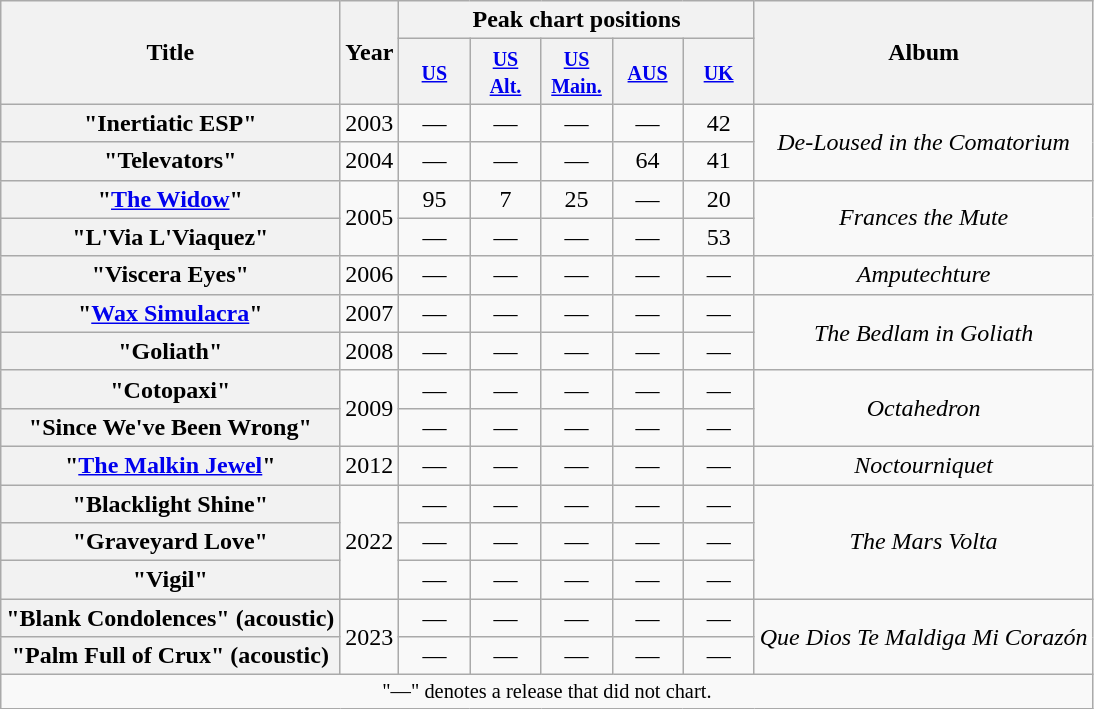<table class="wikitable plainrowheaders">
<tr>
<th scope="col" rowspan="2">Title</th>
<th scope="col" rowspan="2">Year</th>
<th scope="col" colspan="5">Peak chart positions</th>
<th scope="col" rowspan="2">Album</th>
</tr>
<tr>
<th width="40"><small><a href='#'>US</a><br></small></th>
<th width="40"><small><a href='#'>US<br>Alt.</a><br></small></th>
<th width="40"><small><a href='#'>US<br>Main.</a><br></small></th>
<th width="40"><small><a href='#'>AUS</a><br></small></th>
<th width="40"><small><a href='#'>UK</a><br></small></th>
</tr>
<tr>
<th scope="row">"Inertiatic ESP"</th>
<td align="center">2003</td>
<td align="center">—</td>
<td align="center">—</td>
<td align="center">—</td>
<td align="center">—</td>
<td align="center">42</td>
<td rowspan="2" align="center"><em>De-Loused in the Comatorium</em></td>
</tr>
<tr>
<th scope="row">"Televators"</th>
<td align="center">2004</td>
<td align="center">—</td>
<td align="center">—</td>
<td align="center">—</td>
<td align="center">64</td>
<td align="center">41</td>
</tr>
<tr>
<th scope="row">"<a href='#'>The Widow</a>"</th>
<td rowspan="2" align="center">2005</td>
<td align="center">95</td>
<td align="center">7</td>
<td align="center">25</td>
<td align="center">—</td>
<td align="center">20</td>
<td rowspan="2" align="center"><em>Frances the Mute</em></td>
</tr>
<tr>
<th scope="row">"L'Via L'Viaquez"</th>
<td align="center">—</td>
<td align="center">—</td>
<td align="center">—</td>
<td align="center">—</td>
<td align="center">53</td>
</tr>
<tr>
<th scope="row">"Viscera Eyes"</th>
<td align="center">2006</td>
<td align="center">—</td>
<td align="center">—</td>
<td align="center">—</td>
<td align="center">—</td>
<td align="center">—</td>
<td align="center"><em>Amputechture</em></td>
</tr>
<tr>
<th scope="row">"<a href='#'>Wax Simulacra</a>"</th>
<td align="center">2007</td>
<td align="center">—</td>
<td align="center">—</td>
<td align="center">—</td>
<td align="center">—</td>
<td align="center">—</td>
<td rowspan="2" align="center"><em>The Bedlam in Goliath</em></td>
</tr>
<tr>
<th scope="row">"Goliath"</th>
<td align="center">2008</td>
<td align="center">—</td>
<td align="center">—</td>
<td align="center">—</td>
<td align="center">—</td>
<td align="center">—</td>
</tr>
<tr>
<th scope="row">"Cotopaxi"</th>
<td align="center" rowspan="2">2009</td>
<td align="center">—</td>
<td align="center">—</td>
<td align="center">—</td>
<td align="center">—</td>
<td align="center">—</td>
<td align="center" rowspan="2"><em>Octahedron</em></td>
</tr>
<tr>
<th scope="row">"Since We've Been Wrong"</th>
<td align="center">—</td>
<td align="center">—</td>
<td align="center">—</td>
<td align="center">—</td>
<td align="center">—</td>
</tr>
<tr>
<th scope="row">"<a href='#'>The Malkin Jewel</a>"</th>
<td align="center">2012</td>
<td align="center">—</td>
<td align="center">—</td>
<td align="center">—</td>
<td align="center">—</td>
<td align="center">—</td>
<td align="center"><em>Noctourniquet</em></td>
</tr>
<tr>
<th scope="row">"Blacklight Shine"</th>
<td align="center" rowspan="3">2022</td>
<td align="center">—</td>
<td align="center">—</td>
<td align="center">—</td>
<td align="center">—</td>
<td align="center">—</td>
<td rowspan="3" align="center"><em>The Mars Volta</em></td>
</tr>
<tr>
<th scope="row">"Graveyard Love"</th>
<td align="center">—</td>
<td align="center">—</td>
<td align="center">—</td>
<td align="center">—</td>
<td align="center">—</td>
</tr>
<tr>
<th scope="row">"Vigil"</th>
<td align="center">—</td>
<td align="center">—</td>
<td align="center">—</td>
<td align="center">—</td>
<td align="center">—</td>
</tr>
<tr>
<th scope="row">"Blank Condolences" (acoustic)</th>
<td align="center" rowspan="2">2023</td>
<td align="center">—</td>
<td align="center">—</td>
<td align="center">—</td>
<td align="center">—</td>
<td align="center">—</td>
<td rowspan="2" align="center"><em>Que Dios Te Maldiga Mi Corazón</em></td>
</tr>
<tr>
<th scope="row">"Palm Full of Crux" (acoustic)</th>
<td align="center">—</td>
<td align="center">—</td>
<td align="center">—</td>
<td align="center">—</td>
<td align="center">—</td>
</tr>
<tr>
<td align="center" colspan="8" style="font-size: 85%">"—" denotes a release that did not chart.</td>
</tr>
</table>
